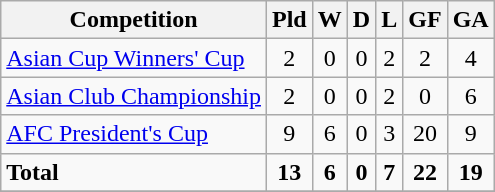<table class="wikitable">
<tr>
<th>Competition</th>
<th>Pld</th>
<th>W</th>
<th>D</th>
<th>L</th>
<th>GF</th>
<th>GA</th>
</tr>
<tr>
<td><a href='#'>Asian Cup Winners' Cup</a></td>
<td style="text-align:center;">2</td>
<td style="text-align:center;">0</td>
<td style="text-align:center;">0</td>
<td style="text-align:center;">2</td>
<td style="text-align:center;">2</td>
<td style="text-align:center;">4</td>
</tr>
<tr>
<td><a href='#'>Asian Club Championship</a></td>
<td style="text-align:center;">2</td>
<td style="text-align:center;">0</td>
<td style="text-align:center;">0</td>
<td style="text-align:center;">2</td>
<td style="text-align:center;">0</td>
<td style="text-align:center;">6</td>
</tr>
<tr>
<td><a href='#'>AFC President's Cup</a></td>
<td style="text-align:center;">9</td>
<td style="text-align:center;">6</td>
<td style="text-align:center;">0</td>
<td style="text-align:center;">3</td>
<td style="text-align:center;">20</td>
<td style="text-align:center;">9</td>
</tr>
<tr>
<td><strong>Total</strong></td>
<td style="text-align:center;"><strong>13</strong></td>
<td style="text-align:center;"><strong>6</strong></td>
<td style="text-align:center;"><strong>0</strong></td>
<td style="text-align:center;"><strong>7</strong></td>
<td style="text-align:center;"><strong>22</strong></td>
<td style="text-align:center;"><strong>19</strong></td>
</tr>
<tr>
</tr>
</table>
